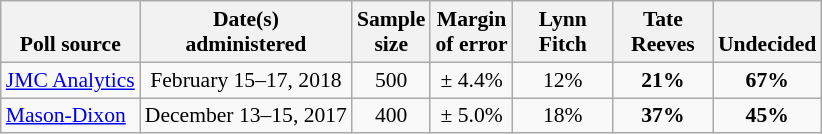<table class="wikitable" style="font-size:90%;text-align:center;">
<tr valign=bottom>
<th>Poll source</th>
<th>Date(s)<br>administered</th>
<th>Sample<br>size</th>
<th>Margin<br>of error</th>
<th style="width:60px;">Lynn<br>Fitch</th>
<th style="width:60px;">Tate<br>Reeves</th>
<th>Undecided</th>
</tr>
<tr>
<td style="text-align:left;"><a href='#'>JMC Analytics</a></td>
<td>February 15–17, 2018</td>
<td>500</td>
<td>± 4.4%</td>
<td>12%</td>
<td><strong>21%</strong></td>
<td><strong>67%</strong></td>
</tr>
<tr>
<td style="text-align:left;"><a href='#'>Mason-Dixon</a></td>
<td>December 13–15, 2017</td>
<td>400</td>
<td>± 5.0%</td>
<td>18%</td>
<td><strong>37%</strong></td>
<td><strong>45%</strong></td>
</tr>
</table>
